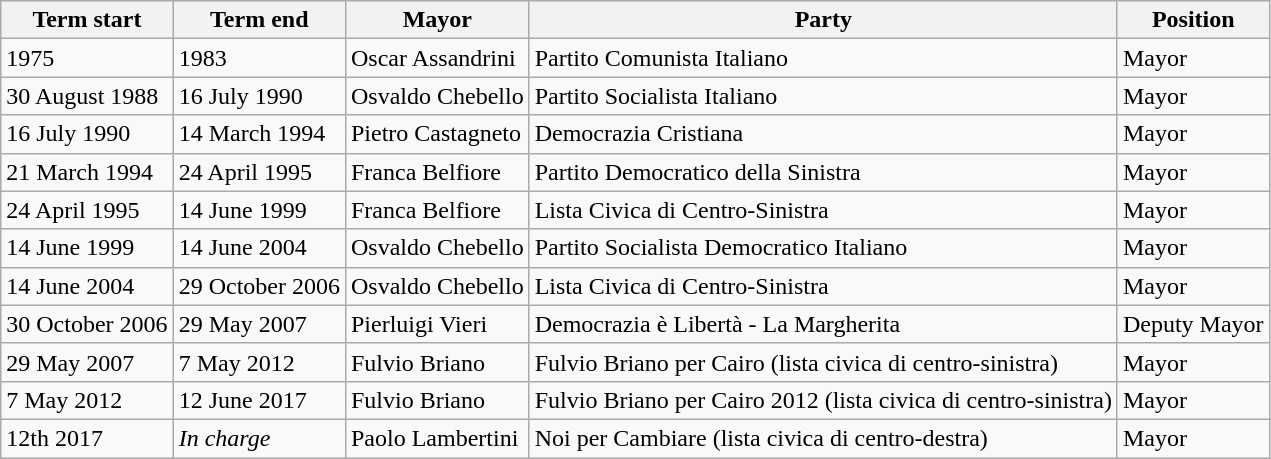<table class="wikitable">
<tr>
<th>Term start</th>
<th>Term end</th>
<th>Mayor</th>
<th>Party</th>
<th>Position</th>
</tr>
<tr>
<td>1975</td>
<td>1983</td>
<td>Oscar Assandrini</td>
<td>Partito Comunista Italiano</td>
<td>Mayor</td>
</tr>
<tr>
<td>30 August 1988</td>
<td>16 July 1990</td>
<td>Osvaldo Chebello</td>
<td>Partito Socialista Italiano</td>
<td>Mayor</td>
</tr>
<tr>
<td>16 July 1990</td>
<td>14 March 1994</td>
<td>Pietro Castagneto</td>
<td>Democrazia Cristiana</td>
<td>Mayor</td>
</tr>
<tr>
<td>21 March 1994</td>
<td>24 April 1995</td>
<td>Franca Belfiore</td>
<td>Partito Democratico della Sinistra</td>
<td>Mayor</td>
</tr>
<tr>
<td>24 April 1995</td>
<td>14 June 1999</td>
<td>Franca Belfiore</td>
<td>Lista Civica di Centro-Sinistra</td>
<td>Mayor</td>
</tr>
<tr>
<td>14 June 1999</td>
<td>14 June 2004</td>
<td>Osvaldo Chebello</td>
<td>Partito Socialista Democratico Italiano</td>
<td>Mayor</td>
</tr>
<tr>
<td>14 June 2004</td>
<td>29 October 2006</td>
<td>Osvaldo Chebello</td>
<td>Lista Civica di Centro-Sinistra</td>
<td>Mayor</td>
</tr>
<tr>
<td>30 October 2006</td>
<td>29 May 2007</td>
<td>Pierluigi Vieri</td>
<td>Democrazia è Libertà - La Margherita</td>
<td>Deputy Mayor</td>
</tr>
<tr>
<td>29 May 2007</td>
<td>7 May 2012</td>
<td>Fulvio Briano</td>
<td>Fulvio Briano per Cairo (lista civica di centro-sinistra)</td>
<td>Mayor</td>
</tr>
<tr>
<td>7 May 2012</td>
<td>12 June 2017</td>
<td>Fulvio Briano</td>
<td>Fulvio Briano per Cairo 2012 (lista civica di centro-sinistra)</td>
<td>Mayor</td>
</tr>
<tr>
<td>12th 2017</td>
<td><em>In charge</em></td>
<td>Paolo Lambertini</td>
<td>Noi per Cambiare (lista civica di centro-destra)</td>
<td>Mayor</td>
</tr>
</table>
